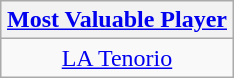<table class=wikitable style="text-align:center; margin:auto">
<tr>
<th><a href='#'>Most Valuable Player</a></th>
</tr>
<tr>
<td><a href='#'>LA Tenorio</a></td>
</tr>
</table>
